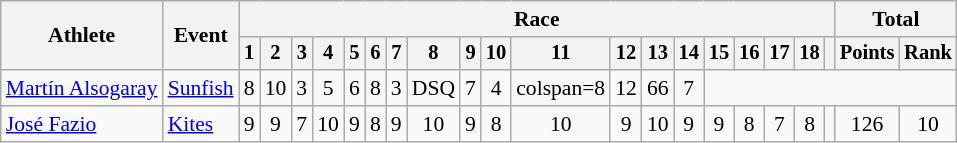<table class="wikitable" style="font-size:90%;text-align:center">
<tr>
<th rowspan=2>Athlete</th>
<th rowspan=2>Event</th>
<th colspan=19>Race</th>
<th colspan=2>Total</th>
</tr>
<tr style=font-size:95%>
<th>1</th>
<th>2</th>
<th>3</th>
<th>4</th>
<th>5</th>
<th>6</th>
<th>7</th>
<th>8</th>
<th>9</th>
<th>10</th>
<th>11</th>
<th>12</th>
<th>13</th>
<th>14</th>
<th>15</th>
<th>16</th>
<th>17</th>
<th>18</th>
<th></th>
<th>Points</th>
<th>Rank</th>
</tr>
<tr>
<td style="text-align:left"><a href='#'>Martín Alsogaray</a></td>
<td style="text-align:left"><a href='#'>Sunfish</a></td>
<td>8</td>
<td>10</td>
<td>3</td>
<td>5</td>
<td>6</td>
<td>8</td>
<td>3</td>
<td>DSQ</td>
<td>7</td>
<td>4</td>
<td>colspan=8 </td>
<td>12</td>
<td>66</td>
<td>7</td>
</tr>
<tr>
<td style="text-align:left"><a href='#'>José Fazio</a></td>
<td style="text-align:left"><a href='#'>Kites</a></td>
<td>9</td>
<td>9</td>
<td>7</td>
<td>10</td>
<td>9</td>
<td>8</td>
<td>9</td>
<td>10</td>
<td>9</td>
<td>8</td>
<td>10</td>
<td>9</td>
<td>10</td>
<td>9</td>
<td>9</td>
<td>8</td>
<td>7</td>
<td>8</td>
<td></td>
<td>126</td>
<td>10</td>
</tr>
</table>
